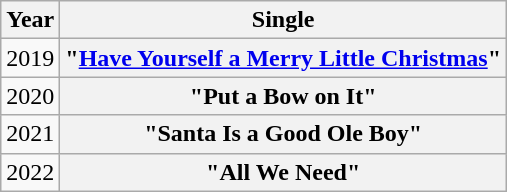<table class="wikitable plainrowheaders">
<tr>
<th>Year</th>
<th>Single</th>
</tr>
<tr>
<td>2019</td>
<th scope="row">"<a href='#'>Have Yourself a Merry Little Christmas</a>"</th>
</tr>
<tr>
<td>2020</td>
<th scope="row">"Put a Bow on It"</th>
</tr>
<tr>
<td>2021</td>
<th scope="row">"Santa Is a Good Ole Boy"</th>
</tr>
<tr>
<td>2022</td>
<th scope="row">"All We Need"</th>
</tr>
</table>
